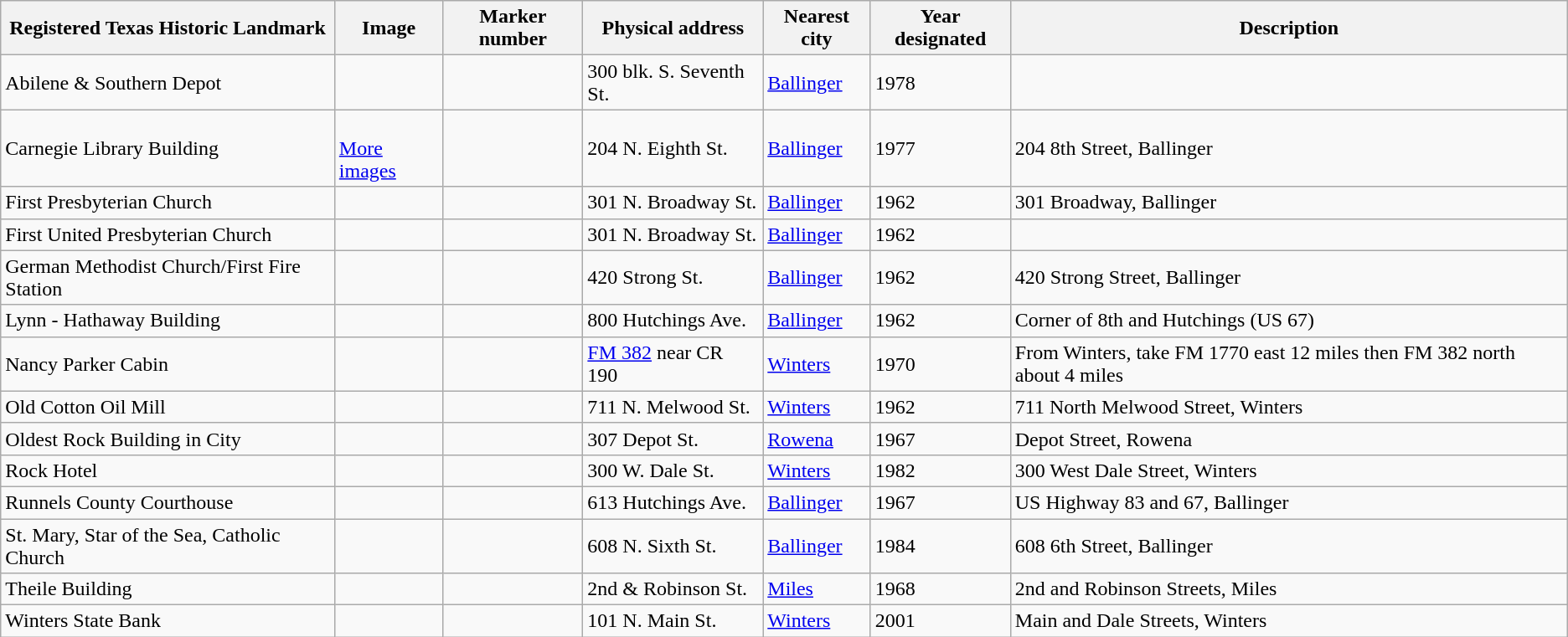<table class="wikitable sortable">
<tr>
<th>Registered Texas Historic Landmark</th>
<th>Image</th>
<th>Marker number</th>
<th>Physical address</th>
<th>Nearest city</th>
<th>Year designated</th>
<th>Description</th>
</tr>
<tr>
<td>Abilene & Southern Depot</td>
<td></td>
<td></td>
<td>300 blk. S. Seventh St.<br></td>
<td><a href='#'>Ballinger</a></td>
<td>1978</td>
<td></td>
</tr>
<tr>
<td>Carnegie Library Building</td>
<td><br> <a href='#'>More images</a></td>
<td></td>
<td>204 N. Eighth St.<br></td>
<td><a href='#'>Ballinger</a></td>
<td>1977</td>
<td>204 8th Street, Ballinger</td>
</tr>
<tr>
<td>First Presbyterian Church</td>
<td></td>
<td></td>
<td>301 N. Broadway St.<br></td>
<td><a href='#'>Ballinger</a></td>
<td>1962</td>
<td>301 Broadway, Ballinger</td>
</tr>
<tr>
<td>First United Presbyterian Church</td>
<td></td>
<td></td>
<td>301 N. Broadway St.<br></td>
<td><a href='#'>Ballinger</a></td>
<td>1962</td>
<td></td>
</tr>
<tr>
<td>German Methodist Church/First Fire Station</td>
<td></td>
<td></td>
<td>420 Strong St.<br></td>
<td><a href='#'>Ballinger</a></td>
<td>1962</td>
<td>420 Strong Street, Ballinger</td>
</tr>
<tr>
<td>Lynn - Hathaway Building</td>
<td></td>
<td></td>
<td>800 Hutchings Ave.<br></td>
<td><a href='#'>Ballinger</a></td>
<td>1962</td>
<td>Corner of 8th and Hutchings (US 67)</td>
</tr>
<tr>
<td>Nancy Parker Cabin</td>
<td></td>
<td></td>
<td><a href='#'>FM 382</a> near CR 190<br></td>
<td><a href='#'>Winters</a></td>
<td>1970</td>
<td>From Winters, take FM 1770 east 12 miles then FM 382 north about 4 miles</td>
</tr>
<tr>
<td>Old Cotton Oil Mill</td>
<td></td>
<td></td>
<td>711 N. Melwood St.<br></td>
<td><a href='#'>Winters</a></td>
<td>1962</td>
<td>711 North Melwood Street, Winters</td>
</tr>
<tr>
<td>Oldest Rock Building in City</td>
<td></td>
<td></td>
<td>307 Depot St.<br></td>
<td><a href='#'>Rowena</a></td>
<td>1967</td>
<td>Depot Street, Rowena</td>
</tr>
<tr>
<td>Rock Hotel</td>
<td></td>
<td></td>
<td>300 W. Dale St.<br></td>
<td><a href='#'>Winters</a></td>
<td>1982</td>
<td>300 West Dale Street, Winters</td>
</tr>
<tr>
<td>Runnels County Courthouse</td>
<td></td>
<td></td>
<td>613 Hutchings Ave.<br></td>
<td><a href='#'>Ballinger</a></td>
<td>1967</td>
<td>US Highway 83 and 67, Ballinger</td>
</tr>
<tr>
<td>St. Mary, Star of the Sea, Catholic Church</td>
<td></td>
<td></td>
<td>608 N. Sixth St.<br></td>
<td><a href='#'>Ballinger</a></td>
<td>1984</td>
<td>608 6th Street, Ballinger</td>
</tr>
<tr>
<td>Theile Building</td>
<td></td>
<td></td>
<td>2nd & Robinson St.<br></td>
<td><a href='#'>Miles</a></td>
<td>1968</td>
<td>2nd and Robinson Streets, Miles</td>
</tr>
<tr>
<td>Winters State Bank</td>
<td></td>
<td></td>
<td>101 N. Main St.<br></td>
<td><a href='#'>Winters</a></td>
<td>2001</td>
<td>Main and Dale Streets, Winters</td>
</tr>
</table>
